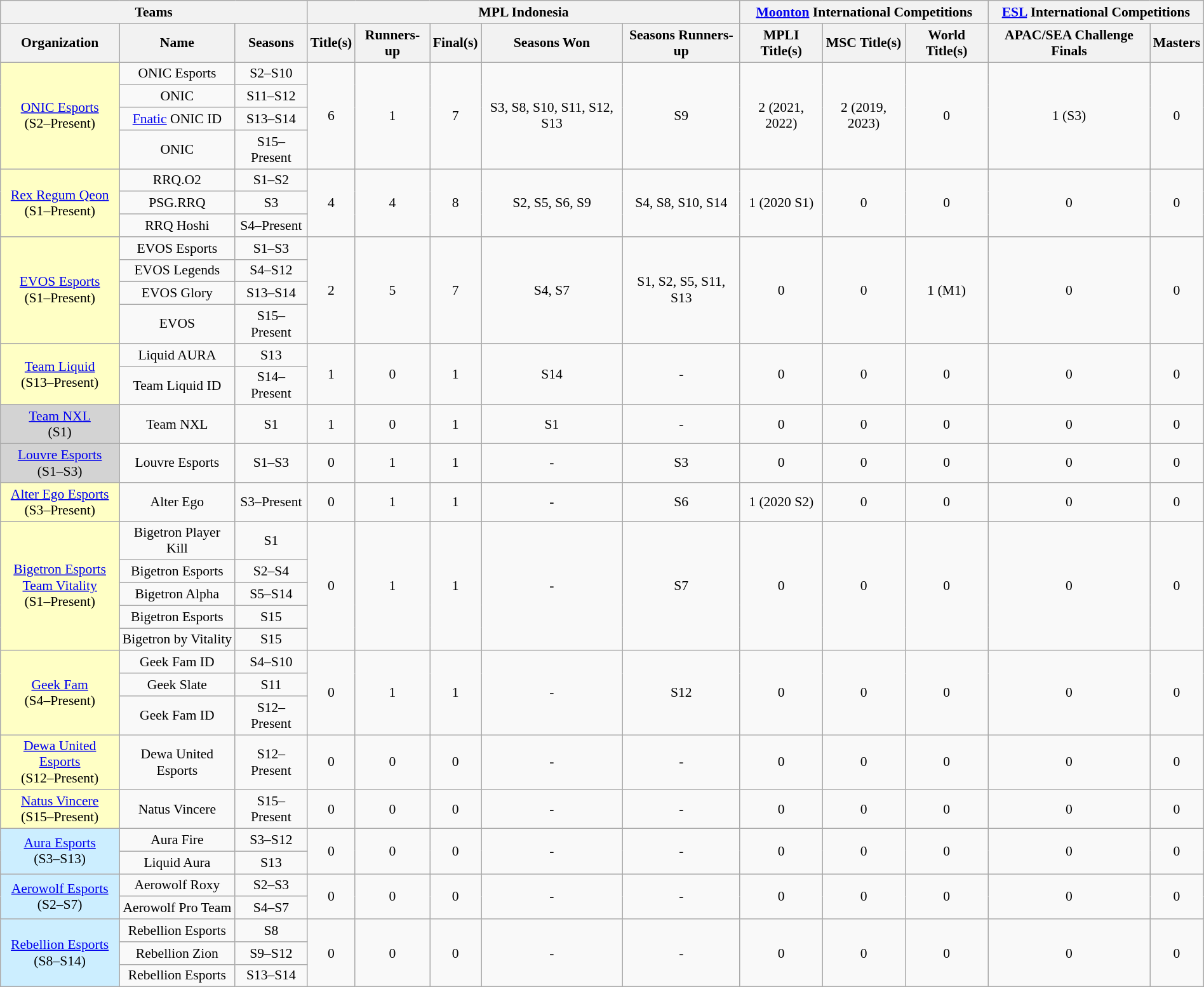<table class="wikitable sortable" style="text-align:center; margin-left:auto; margin-right:auto; font-size:90%;">
<tr>
<th colspan="3">Teams</th>
<th colspan="5">MPL Indonesia</th>
<th colspan="3"><a href='#'>Moonton</a> International Competitions</th>
<th colspan="2"><a href='#'>ESL</a> International Competitions</th>
</tr>
<tr>
<th>Organization</th>
<th>Name</th>
<th>Seasons</th>
<th>Title(s)</th>
<th>Runners-up</th>
<th>Final(s)</th>
<th class="unsortable">Seasons Won</th>
<th class="unsortable">Seasons Runners-up</th>
<th>MPLI Title(s)</th>
<th>MSC Title(s)</th>
<th>World Title(s)</th>
<th>APAC/SEA Challenge Finals</th>
<th>Masters</th>
</tr>
<tr>
<td rowspan="4" style="background:#FFFFC5"> <a href='#'>ONIC Esports</a> <br> (S2–Present)</td>
<td>ONIC Esports</td>
<td>S2–S10</td>
<td rowspan="4">6</td>
<td rowspan="4">1</td>
<td rowspan="4">7</td>
<td rowspan="4">S3, S8, S10, S11, S12, S13</td>
<td rowspan="4">S9</td>
<td rowspan="4">2 (2021, 2022)</td>
<td rowspan="4">2 (2019, 2023)</td>
<td rowspan="4">0</td>
<td rowspan="4">1 (S3)</td>
<td rowspan="4">0</td>
</tr>
<tr>
<td>ONIC</td>
<td>S11–S12</td>
</tr>
<tr>
<td><a href='#'>Fnatic</a> ONIC ID</td>
<td>S13–S14</td>
</tr>
<tr>
<td>ONIC</td>
<td>S15–Present</td>
</tr>
<tr>
<td rowspan="3" style="background:#FFFFC5"> <a href='#'>Rex Regum Qeon</a> <br> (S1–Present)</td>
<td>RRQ.O2</td>
<td>S1–S2</td>
<td rowspan="3">4</td>
<td rowspan="3">4</td>
<td rowspan="3">8</td>
<td rowspan="3">S2, S5, S6, S9</td>
<td rowspan="3">S4, S8, S10, S14</td>
<td rowspan="3">1 (2020 S1)</td>
<td rowspan="3">0</td>
<td rowspan="3">0</td>
<td rowspan="3">0</td>
<td rowspan="3">0</td>
</tr>
<tr>
<td>PSG.RRQ</td>
<td>S3</td>
</tr>
<tr>
<td>RRQ Hoshi</td>
<td>S4–Present</td>
</tr>
<tr>
<td rowspan="4" style="background:#FFFFC5"> <a href='#'>EVOS Esports</a> <br> (S1–Present)</td>
<td>EVOS Esports</td>
<td>S1–S3</td>
<td rowspan="4">2</td>
<td rowspan="4">5</td>
<td rowspan="4">7</td>
<td rowspan="4">S4, S7</td>
<td rowspan="4">S1, S2, S5, S11, S13</td>
<td rowspan="4">0</td>
<td rowspan="4">0</td>
<td rowspan="4">1 (M1)</td>
<td rowspan="4">0</td>
<td rowspan="4">0</td>
</tr>
<tr>
<td>EVOS Legends</td>
<td>S4–S12</td>
</tr>
<tr>
<td>EVOS Glory</td>
<td>S13–S14</td>
</tr>
<tr>
<td>EVOS</td>
<td>S15–Present</td>
</tr>
<tr>
<td rowspan="2" style="background:#FFFFC5"> <a href='#'>Team Liquid</a> <br> (S13–Present)</td>
<td>Liquid AURA</td>
<td>S13</td>
<td rowspan="2">1</td>
<td rowspan="2">0</td>
<td rowspan="2">1</td>
<td rowspan="2">S14</td>
<td rowspan="2">-</td>
<td rowspan="2">0</td>
<td rowspan="2">0</td>
<td rowspan="2">0</td>
<td rowspan="2">0</td>
<td rowspan="2">0</td>
</tr>
<tr>
<td>Team Liquid ID</td>
<td>S14–Present</td>
</tr>
<tr>
<td style="background:#D3D3D3"> <a href='#'>Team NXL</a> <br> (S1)</td>
<td>Team NXL</td>
<td>S1</td>
<td>1</td>
<td>0</td>
<td>1</td>
<td>S1</td>
<td>-</td>
<td>0</td>
<td>0</td>
<td>0</td>
<td>0</td>
<td>0</td>
</tr>
<tr>
<td style="background:#D3D3D3"> <a href='#'>Louvre Esports</a> <br> (S1–S3)</td>
<td>Louvre Esports</td>
<td>S1–S3</td>
<td>0</td>
<td>1</td>
<td>1</td>
<td>-</td>
<td>S3</td>
<td>0</td>
<td>0</td>
<td>0</td>
<td>0</td>
<td>0</td>
</tr>
<tr>
<td style="background:#FFFFC5"> <a href='#'>Alter Ego Esports</a> <br> (S3–Present)</td>
<td>Alter Ego</td>
<td>S3–Present</td>
<td>0</td>
<td>1</td>
<td>1</td>
<td>-</td>
<td>S6</td>
<td>1 (2020 S2)</td>
<td>0</td>
<td>0</td>
<td>0</td>
<td>0</td>
</tr>
<tr>
<td rowspan="5" style="background:#FFFFC5"> <a href='#'>Bigetron Esports</a><br>  <a href='#'>Team Vitality</a> <br> (S1–Present)</td>
<td>Bigetron Player Kill</td>
<td>S1</td>
<td rowspan="5">0</td>
<td rowspan="5">1</td>
<td rowspan="5">1</td>
<td rowspan="5">-</td>
<td rowspan="5">S7</td>
<td rowspan="5">0</td>
<td rowspan="5">0</td>
<td rowspan="5">0</td>
<td rowspan="5">0</td>
<td rowspan="5">0</td>
</tr>
<tr>
<td>Bigetron Esports</td>
<td>S2–S4</td>
</tr>
<tr>
<td>Bigetron Alpha</td>
<td>S5–S14</td>
</tr>
<tr>
<td>Bigetron Esports</td>
<td>S15</td>
</tr>
<tr>
<td>Bigetron by Vitality</td>
<td>S15</td>
</tr>
<tr>
<td rowspan="3" style="background:#FFFFC5">  <a href='#'>Geek Fam</a> <br> (S4–Present)</td>
<td>Geek Fam ID</td>
<td>S4–S10</td>
<td rowspan="3">0</td>
<td rowspan="3">1</td>
<td rowspan="3">1</td>
<td rowspan="3">-</td>
<td rowspan="3">S12</td>
<td rowspan="3">0</td>
<td rowspan="3">0</td>
<td rowspan="3">0</td>
<td rowspan="3">0</td>
<td rowspan="3">0</td>
</tr>
<tr>
<td>Geek Slate</td>
<td>S11</td>
</tr>
<tr>
<td>Geek Fam ID</td>
<td>S12–Present</td>
</tr>
<tr>
<td style="background:#FFFFC5"> <a href='#'>Dewa United Esports</a> <br> (S12–Present)</td>
<td>Dewa United Esports</td>
<td>S12–Present</td>
<td>0</td>
<td>0</td>
<td>0</td>
<td>-</td>
<td>-</td>
<td>0</td>
<td>0</td>
<td>0</td>
<td>0</td>
<td>0</td>
</tr>
<tr>
<td style="background:#FFFFC5"> <a href='#'>Natus Vincere</a> <br> (S15–Present)</td>
<td>Natus Vincere</td>
<td>S15–Present</td>
<td>0</td>
<td>0</td>
<td>0</td>
<td>-</td>
<td>-</td>
<td>0</td>
<td>0</td>
<td>0</td>
<td>0</td>
<td>0</td>
</tr>
<tr>
<td rowspan="2" style="background:#CCEEFF"> <a href='#'>Aura Esports</a> <br> (S3–S13)</td>
<td>Aura Fire</td>
<td>S3–S12</td>
<td rowspan="2">0</td>
<td rowspan="2">0</td>
<td rowspan="2">0</td>
<td rowspan="2">-</td>
<td rowspan="2">-</td>
<td rowspan="2">0</td>
<td rowspan="2">0</td>
<td rowspan="2">0</td>
<td rowspan="2">0</td>
<td rowspan="2">0</td>
</tr>
<tr>
<td>Liquid Aura</td>
<td>S13</td>
</tr>
<tr>
<td rowspan="2" style="background:#CCEEFF"> <a href='#'>Aerowolf Esports</a> <br> (S2–S7)</td>
<td>Aerowolf Roxy</td>
<td>S2–S3</td>
<td rowspan="2">0</td>
<td rowspan="2">0</td>
<td rowspan="2">0</td>
<td rowspan="2">-</td>
<td rowspan="2">-</td>
<td rowspan="2">0</td>
<td rowspan="2">0</td>
<td rowspan="2">0</td>
<td rowspan="2">0</td>
<td rowspan="2">0</td>
</tr>
<tr>
<td>Aerowolf Pro Team</td>
<td>S4–S7</td>
</tr>
<tr>
<td rowspan="3" style="background:#CCEEFF"> <a href='#'>Rebellion Esports</a> <br> (S8–S14)</td>
<td>Rebellion Esports</td>
<td>S8</td>
<td rowspan="3">0</td>
<td rowspan="3">0</td>
<td rowspan="3">0</td>
<td rowspan="3">-</td>
<td rowspan="3">-</td>
<td rowspan="3">0</td>
<td rowspan="3">0</td>
<td rowspan="3">0</td>
<td rowspan="3">0</td>
<td rowspan="3">0</td>
</tr>
<tr>
<td>Rebellion Zion</td>
<td>S9–S12</td>
</tr>
<tr>
<td>Rebellion Esports</td>
<td>S13–S14</td>
</tr>
</table>
